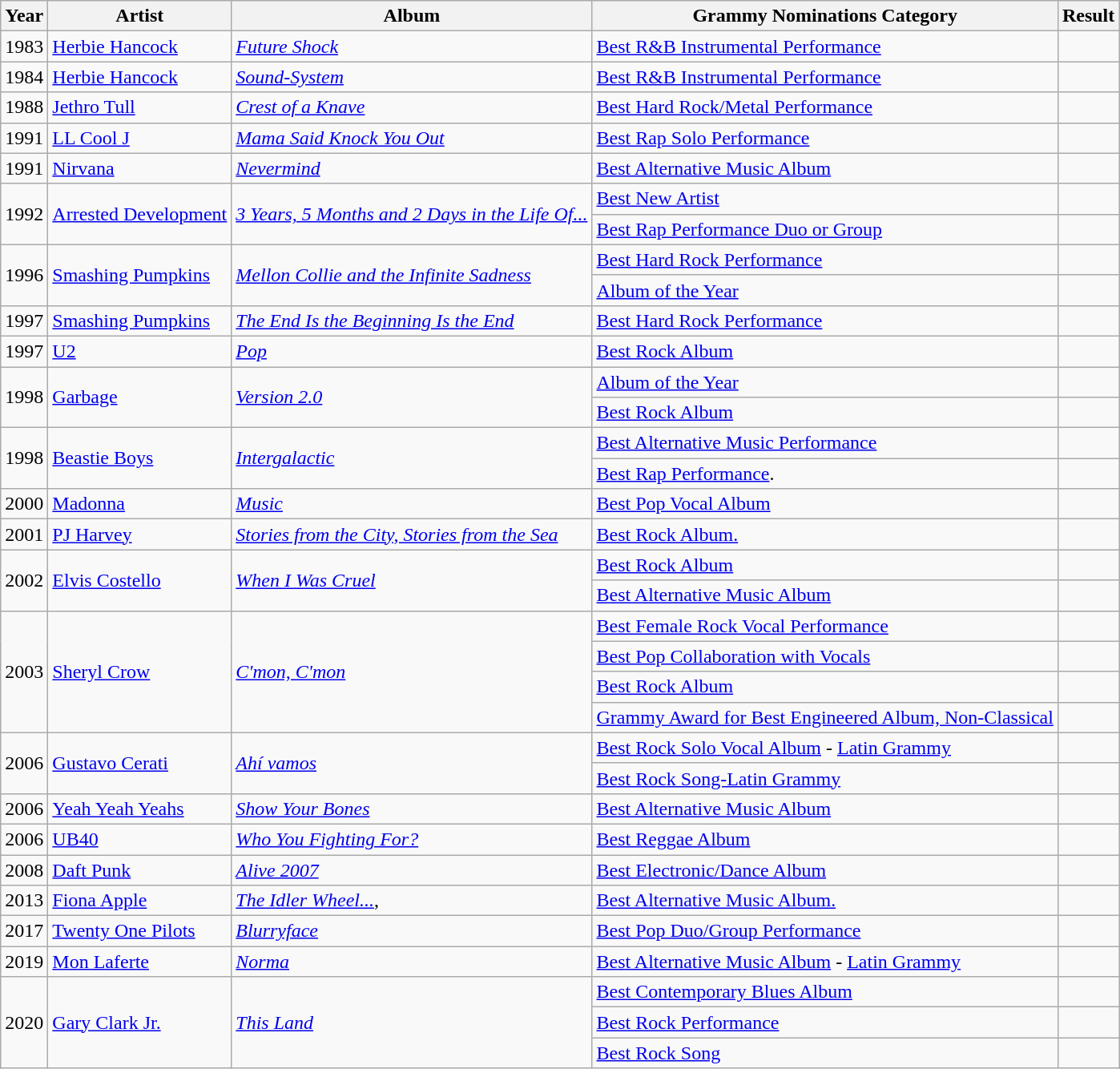<table class="wikitable">
<tr>
<th>Year</th>
<th>Artist</th>
<th>Album</th>
<th>Grammy Nominations Category</th>
<th>Result</th>
</tr>
<tr>
<td>1983</td>
<td><a href='#'>Herbie Hancock</a></td>
<td><a href='#'><em>Future Shock</em></a></td>
<td><a href='#'>Best R&B Instrumental Performance</a></td>
<td></td>
</tr>
<tr>
<td>1984</td>
<td><a href='#'>Herbie Hancock</a></td>
<td><a href='#'><em>Sound-System</em></a></td>
<td><a href='#'>Best R&B Instrumental Performance</a></td>
<td></td>
</tr>
<tr>
<td>1988</td>
<td><a href='#'>Jethro Tull</a></td>
<td><em><a href='#'>Crest of a Knave</a></em></td>
<td><a href='#'>Best Hard Rock/Metal Performance</a></td>
<td></td>
</tr>
<tr>
<td>1991</td>
<td><a href='#'>LL Cool J</a></td>
<td><em><a href='#'>Mama Said Knock You Out</a></em></td>
<td><a href='#'>Best Rap Solo Performance</a></td>
<td></td>
</tr>
<tr>
<td>1991</td>
<td><a href='#'>Nirvana</a></td>
<td><em><a href='#'>Nevermind</a></em></td>
<td><a href='#'>Best Alternative Music Album</a></td>
<td></td>
</tr>
<tr>
<td rowspan="2">1992</td>
<td rowspan="2"><a href='#'>Arrested Development</a></td>
<td rowspan="2"><em><a href='#'>3 Years, 5 Months and 2 Days in the Life Of...</a></em></td>
<td><a href='#'>Best New Artist</a></td>
<td></td>
</tr>
<tr>
<td><a href='#'>Best Rap Performance Duo or Group</a></td>
<td></td>
</tr>
<tr>
<td rowspan="2">1996</td>
<td rowspan="2"><a href='#'>Smashing Pumpkins</a></td>
<td rowspan="2"><em><a href='#'>Mellon Collie and the Infinite Sadness</a></em></td>
<td><a href='#'>Best Hard Rock Performance</a></td>
<td></td>
</tr>
<tr>
<td><a href='#'>Album of the Year</a></td>
<td></td>
</tr>
<tr>
<td>1997</td>
<td><a href='#'>Smashing Pumpkins</a></td>
<td><em><a href='#'>The End Is the Beginning Is the End</a></em></td>
<td><a href='#'>Best Hard Rock Performance</a></td>
<td></td>
</tr>
<tr>
<td>1997</td>
<td><a href='#'>U2</a></td>
<td><em><a href='#'>Pop</a></em></td>
<td><a href='#'>Best Rock Album</a></td>
<td></td>
</tr>
<tr>
<td rowspan="2">1998</td>
<td rowspan="2"><a href='#'>Garbage</a></td>
<td rowspan="2"><em><a href='#'>Version 2.0</a></em></td>
<td><a href='#'>Album of the Year</a></td>
<td></td>
</tr>
<tr>
<td><a href='#'>Best Rock Album</a></td>
<td></td>
</tr>
<tr>
<td rowspan="2">1998</td>
<td rowspan="2"><a href='#'>Beastie Boys</a></td>
<td rowspan="2"><em><a href='#'>Intergalactic</a></em></td>
<td><a href='#'>Best Alternative Music Performance</a></td>
<td></td>
</tr>
<tr>
<td><a href='#'>Best Rap Performance</a>.</td>
<td></td>
</tr>
<tr>
<td>2000</td>
<td><a href='#'>Madonna</a></td>
<td><em><a href='#'>Music</a></em></td>
<td><a href='#'>Best Pop Vocal Album</a></td>
<td></td>
</tr>
<tr>
<td>2001</td>
<td><a href='#'>PJ Harvey</a></td>
<td><em><a href='#'>Stories from the City, Stories from the Sea</a></em></td>
<td><a href='#'>Best Rock Album.</a></td>
<td></td>
</tr>
<tr>
<td rowspan="2">2002</td>
<td rowspan="2"><a href='#'>Elvis Costello</a></td>
<td rowspan="2"><em><a href='#'>When I Was Cruel</a></em></td>
<td><a href='#'>Best Rock Album</a></td>
<td></td>
</tr>
<tr>
<td><a href='#'>Best Alternative Music Album</a></td>
<td></td>
</tr>
<tr>
<td rowspan="4">2003</td>
<td rowspan="4"><a href='#'>Sheryl Crow</a></td>
<td rowspan="4"><em><a href='#'>C'mon, C'mon</a></em></td>
<td><a href='#'>Best Female Rock Vocal Performance</a></td>
<td></td>
</tr>
<tr>
<td><a href='#'>Best Pop Collaboration with Vocals</a></td>
<td></td>
</tr>
<tr>
<td><a href='#'>Best Rock Album</a></td>
<td></td>
</tr>
<tr>
<td><a href='#'>Grammy Award for Best Engineered Album, Non-Classical</a></td>
<td></td>
</tr>
<tr>
<td rowspan="2">2006</td>
<td rowspan="2"><a href='#'>Gustavo Cerati</a></td>
<td rowspan="2"><em><a href='#'>Ahí vamos</a></em></td>
<td><a href='#'>Best Rock Solo Vocal Album</a> - <a href='#'>Latin Grammy</a></td>
<td></td>
</tr>
<tr>
<td><a href='#'>Best Rock Song-Latin Grammy</a></td>
<td></td>
</tr>
<tr>
<td>2006</td>
<td><a href='#'>Yeah Yeah Yeahs</a></td>
<td><em><a href='#'>Show Your Bones</a></em></td>
<td><a href='#'>Best Alternative Music Album</a></td>
<td></td>
</tr>
<tr>
<td>2006</td>
<td><a href='#'>UB40</a></td>
<td><em><a href='#'>Who You Fighting For?</a></em></td>
<td><a href='#'>Best Reggae Album</a></td>
<td></td>
</tr>
<tr>
<td>2008</td>
<td><a href='#'>Daft Punk</a></td>
<td><em><a href='#'>Alive 2007</a></em></td>
<td><a href='#'>Best Electronic/Dance Album</a></td>
<td></td>
</tr>
<tr>
<td>2013</td>
<td><a href='#'>Fiona Apple</a></td>
<td><em><a href='#'>The Idler Wheel...</a></em>,</td>
<td><a href='#'>Best Alternative Music Album.</a></td>
<td></td>
</tr>
<tr>
<td>2017</td>
<td><a href='#'>Twenty One Pilots</a></td>
<td><em><a href='#'>Blurryface</a></em></td>
<td><a href='#'>Best Pop Duo/Group Performance</a></td>
<td></td>
</tr>
<tr>
<td>2019</td>
<td><a href='#'>Mon Laferte</a></td>
<td><em><a href='#'>Norma</a></em></td>
<td><a href='#'>Best Alternative Music Album</a> - <a href='#'>Latin Grammy</a></td>
<td></td>
</tr>
<tr>
<td rowspan="3">2020</td>
<td rowspan="3"><a href='#'>Gary Clark Jr.</a></td>
<td rowspan="3"><em><a href='#'>This Land</a></em></td>
<td><a href='#'>Best Contemporary Blues Album</a></td>
<td></td>
</tr>
<tr>
<td><a href='#'>Best Rock Performance</a></td>
<td></td>
</tr>
<tr>
<td><a href='#'>Best Rock Song</a></td>
<td></td>
</tr>
</table>
